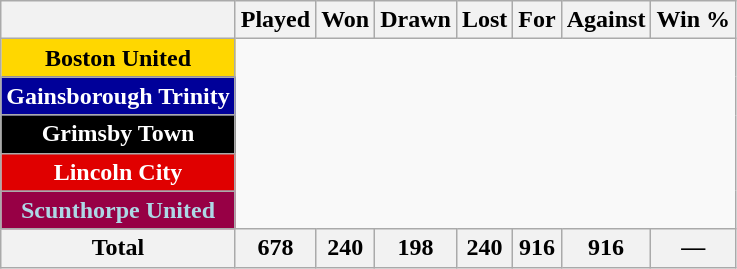<table class="wikitable" style="text-align: center;">
<tr>
<th></th>
<th>Played</th>
<th>Won</th>
<th>Drawn</th>
<th>Lost</th>
<th>For</th>
<th>Against</th>
<th>Win %</th>
</tr>
<tr>
<td style="background:#FFD700; color:black;" align="center"><strong>Boston United</strong><br></td>
</tr>
<tr>
<td style="background:#000099; color:white;" align="center"><strong>Gainsborough Trinity</strong><br></td>
</tr>
<tr>
<td style="background:#000000; color:white;" align="center"><strong>Grimsby Town</strong><br></td>
</tr>
<tr>
<td style="background:#E00000; color:white;" align="center"><strong>Lincoln City</strong><br></td>
</tr>
<tr>
<td style="background:#970045; color:#ADD8E6;" align="center"><strong>Scunthorpe United</strong><br></td>
</tr>
<tr>
<th>Total</th>
<th>678</th>
<th>240</th>
<th>198</th>
<th>240</th>
<th>916</th>
<th>916</th>
<th>—</th>
</tr>
</table>
